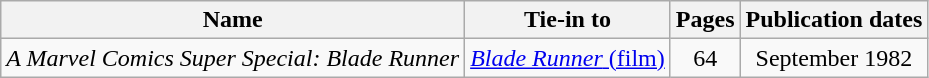<table class="wikitable">
<tr>
<th>Name</th>
<th>Tie-in to</th>
<th>Pages</th>
<th>Publication dates</th>
</tr>
<tr>
<td style="text-align:center;"><em>A Marvel Comics Super Special: Blade Runner</em></td>
<td style="text-align:center;"><a href='#'><em>Blade Runner</em> (film)</a></td>
<td style="text-align:center;">64</td>
<td style="text-align:center;">September 1982</td>
</tr>
</table>
